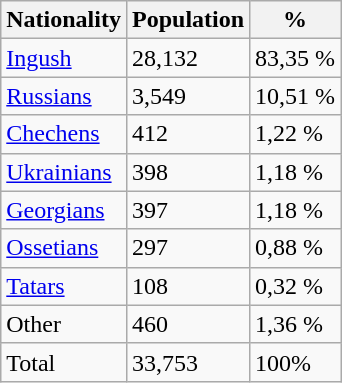<table class="wikitable">
<tr>
<th>Nationality</th>
<th>Population</th>
<th>%</th>
</tr>
<tr>
<td><a href='#'>Ingush</a></td>
<td>28,132</td>
<td>83,35 %</td>
</tr>
<tr>
<td><a href='#'>Russians</a></td>
<td>3,549</td>
<td>10,51 %</td>
</tr>
<tr>
<td><a href='#'>Chechens</a></td>
<td>412</td>
<td>1,22 %</td>
</tr>
<tr>
<td><a href='#'>Ukrainians</a></td>
<td>398</td>
<td>1,18 %</td>
</tr>
<tr>
<td><a href='#'>Georgians</a></td>
<td>397</td>
<td>1,18 %</td>
</tr>
<tr>
<td><a href='#'>Ossetians</a></td>
<td>297</td>
<td>0,88 %</td>
</tr>
<tr>
<td><a href='#'>Tatars</a></td>
<td>108</td>
<td>0,32 %</td>
</tr>
<tr>
<td>Other</td>
<td>460</td>
<td>1,36 %</td>
</tr>
<tr>
<td>Total</td>
<td>33,753</td>
<td>100%</td>
</tr>
</table>
